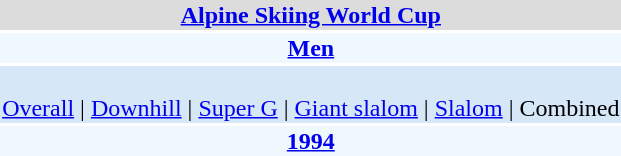<table align="right" class="toccolours" style="margin: 0 0 1em 1em;">
<tr>
<td colspan="2" align=center bgcolor=Gainsboro><strong><a href='#'>Alpine Skiing World Cup</a></strong></td>
</tr>
<tr>
<td colspan="2" align=center bgcolor=AliceBlue><strong><a href='#'>Men</a></strong></td>
</tr>
<tr>
<td colspan="2" align=center bgcolor=D6E8F8><br><a href='#'>Overall</a> | 
<a href='#'>Downhill</a> | 
<a href='#'>Super G</a> | 
<a href='#'>Giant slalom</a> | 
<a href='#'>Slalom</a> | 
Combined</td>
</tr>
<tr>
<td colspan="2" align=center bgcolor=AliceBlue><strong><a href='#'>1994</a></strong></td>
</tr>
</table>
